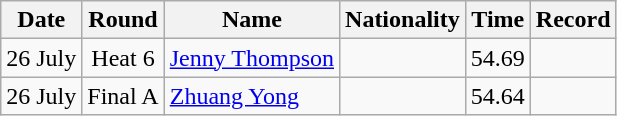<table class="wikitable" style="text-align:center">
<tr>
<th>Date</th>
<th>Round</th>
<th>Name</th>
<th>Nationality</th>
<th>Time</th>
<th>Record</th>
</tr>
<tr>
<td>26 July</td>
<td>Heat 6</td>
<td align="left"><a href='#'>Jenny Thompson</a></td>
<td align="left"></td>
<td>54.69</td>
<td></td>
</tr>
<tr>
<td>26 July</td>
<td>Final A</td>
<td align="left"><a href='#'>Zhuang Yong</a></td>
<td align="left"></td>
<td>54.64</td>
<td></td>
</tr>
</table>
